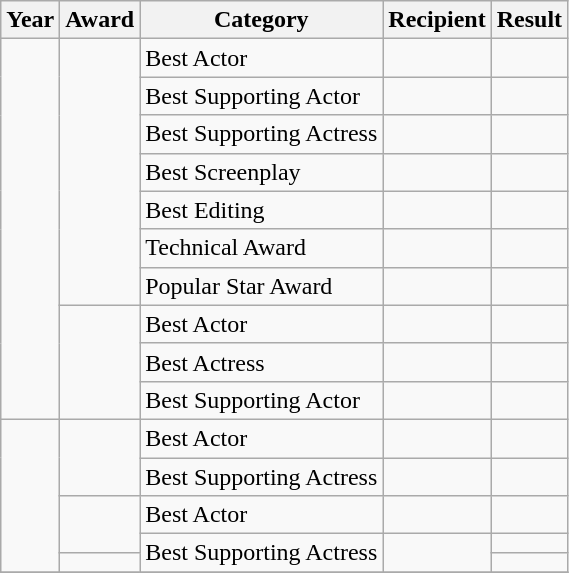<table class="wikitable">
<tr>
<th>Year</th>
<th>Award</th>
<th>Category</th>
<th>Recipient</th>
<th>Result</th>
</tr>
<tr>
<td rowspan="10"></td>
<td rowspan="7"></td>
<td>Best Actor</td>
<td></td>
<td></td>
</tr>
<tr>
<td>Best Supporting Actor</td>
<td></td>
<td></td>
</tr>
<tr>
<td>Best Supporting Actress</td>
<td></td>
<td></td>
</tr>
<tr>
<td>Best Screenplay</td>
<td></td>
<td></td>
</tr>
<tr>
<td>Best Editing</td>
<td></td>
<td></td>
</tr>
<tr>
<td>Technical Award</td>
<td></td>
<td></td>
</tr>
<tr>
<td>Popular Star Award</td>
<td></td>
<td></td>
</tr>
<tr>
<td rowspan="3"></td>
<td>Best Actor</td>
<td></td>
<td></td>
</tr>
<tr>
<td>Best Actress</td>
<td></td>
<td></td>
</tr>
<tr>
<td>Best Supporting Actor</td>
<td></td>
<td></td>
</tr>
<tr>
<td rowspan="5"></td>
<td rowspan="2"></td>
<td>Best Actor</td>
<td></td>
<td></td>
</tr>
<tr>
<td>Best Supporting Actress</td>
<td></td>
<td></td>
</tr>
<tr>
<td rowspan="2"></td>
<td>Best Actor</td>
<td></td>
<td></td>
</tr>
<tr>
<td rowspan="2">Best Supporting Actress</td>
<td rowspan="2"></td>
<td></td>
</tr>
<tr>
<td></td>
<td></td>
</tr>
<tr>
</tr>
</table>
